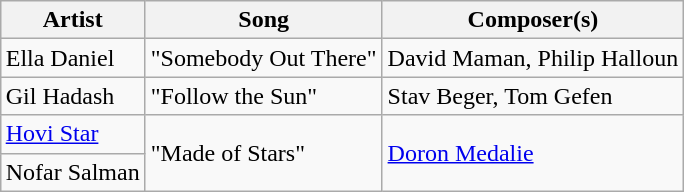<table class="sortable wikitable" style="margin: 1em auto 1em auto; text-align:center">
<tr>
<th>Artist</th>
<th>Song</th>
<th>Composer(s)</th>
</tr>
<tr>
<td align="left">Ella Daniel</td>
<td align="left">"Somebody Out There"</td>
<td align="left">David Maman, Philip Halloun</td>
</tr>
<tr>
<td align="left">Gil Hadash</td>
<td align="left">"Follow the Sun"</td>
<td align="left">Stav Beger, Tom Gefen</td>
</tr>
<tr>
<td align="left"><a href='#'>Hovi Star</a></td>
<td rowspan="2" align="left">"Made of Stars"</td>
<td rowspan="2" align="left"><a href='#'>Doron Medalie</a></td>
</tr>
<tr>
<td align="left">Nofar Salman</td>
</tr>
</table>
